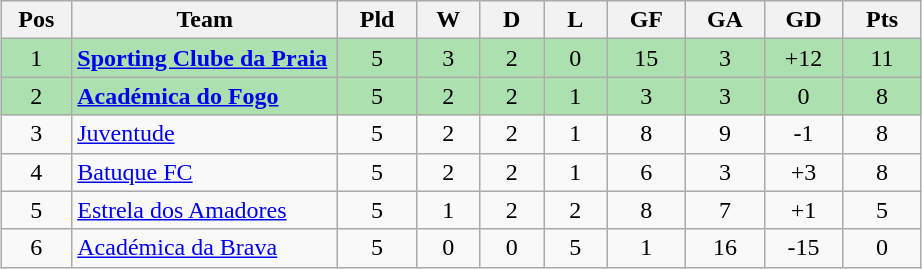<table class="wikitable" style="text-align: center; margin:1em auto;">
<tr>
<th style="width: 40px;">Pos</th>
<th style="width: 170px;">Team</th>
<th style="width: 45px;">Pld</th>
<th style="width: 35px;">W</th>
<th style="width: 35px;">D</th>
<th style="width: 35px;">L</th>
<th style="width: 45px;">GF</th>
<th style="width: 45px;">GA</th>
<th style="width: 45px;">GD</th>
<th style="width: 45px;">Pts</th>
</tr>
<tr style="background:#ACE1AF;">
<td>1</td>
<td style="text-align: left;"><strong><a href='#'>Sporting Clube da Praia</a></strong></td>
<td>5</td>
<td>3</td>
<td>2</td>
<td>0</td>
<td>15</td>
<td>3</td>
<td>+12</td>
<td>11</td>
</tr>
<tr style="background:#ACE1AF;">
<td>2</td>
<td style="text-align: left;"><strong><a href='#'>Académica do Fogo</a></strong></td>
<td>5</td>
<td>2</td>
<td>2</td>
<td>1</td>
<td>3</td>
<td>3</td>
<td>0</td>
<td>8</td>
</tr>
<tr>
<td>3</td>
<td style="text-align: left;"><a href='#'>Juventude</a></td>
<td>5</td>
<td>2</td>
<td>2</td>
<td>1</td>
<td>8</td>
<td>9</td>
<td>-1</td>
<td>8</td>
</tr>
<tr>
<td>4</td>
<td style="text-align: left;"><a href='#'>Batuque FC</a></td>
<td>5</td>
<td>2</td>
<td>2</td>
<td>1</td>
<td>6</td>
<td>3</td>
<td>+3</td>
<td>8</td>
</tr>
<tr>
<td>5</td>
<td style="text-align: left;"><a href='#'>Estrela dos Amadores</a></td>
<td>5</td>
<td>1</td>
<td>2</td>
<td>2</td>
<td>8</td>
<td>7</td>
<td>+1</td>
<td>5</td>
</tr>
<tr>
<td>6</td>
<td style="text-align: left;"><a href='#'>Académica da Brava</a></td>
<td>5</td>
<td>0</td>
<td>0</td>
<td>5</td>
<td>1</td>
<td>16</td>
<td>-15</td>
<td>0</td>
</tr>
</table>
